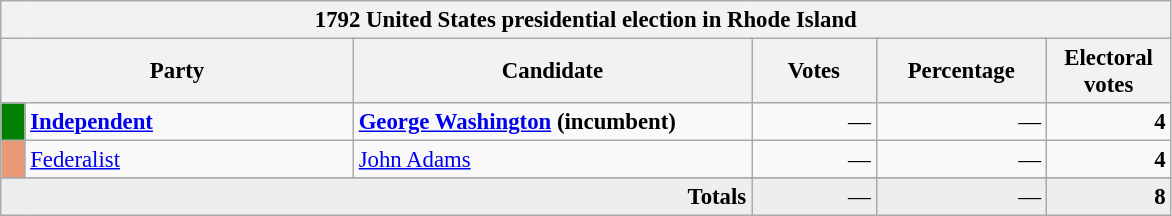<table class="wikitable" style="font-size: 95%;">
<tr>
<th colspan="6">1792 United States presidential election in Rhode Island</th>
</tr>
<tr>
<th colspan="2" style="width: 15em">Party</th>
<th style="width: 17em">Candidate</th>
<th style="width: 5em">Votes</th>
<th style="width: 7em">Percentage</th>
<th style="width: 5em">Electoral votes</th>
</tr>
<tr>
<th style="background-color:#008000; width: 3px"></th>
<td style="width: 130px"><a href='#'><strong>Independent</strong></a></td>
<td><strong><a href='#'>George Washington</a></strong> <strong>(incumbent)</strong></td>
<td align="right">—</td>
<td align="right">—</td>
<td align="right"><strong>4</strong></td>
</tr>
<tr>
<th style="background-color:#EA9978; width: 3px"></th>
<td style="width: 130px"><a href='#'>Federalist</a></td>
<td><a href='#'>John Adams</a></td>
<td align="right">—</td>
<td align="right">—</td>
<td align="right"><strong>4</strong></td>
</tr>
<tr>
</tr>
<tr bgcolor="#EEEEEE">
<td colspan="3" align="right"><strong>Totals</strong></td>
<td align="right">—</td>
<td align="right">—</td>
<td align="right"><strong>8</strong></td>
</tr>
</table>
